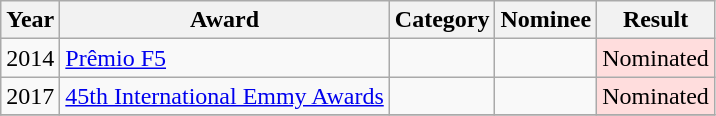<table class="wikitable">
<tr>
<th>Year</th>
<th>Award</th>
<th>Category</th>
<th>Nominee</th>
<th>Result</th>
</tr>
<tr>
<td>2014</td>
<td><a href='#'>Prêmio F5</a></td>
<td></td>
<td></td>
<td style="background: #ffdddd">Nominated</td>
</tr>
<tr>
<td>2017</td>
<td><a href='#'>45th International Emmy Awards</a></td>
<td></td>
<td></td>
<td style="background: #ffdddd">Nominated</td>
</tr>
<tr>
</tr>
</table>
